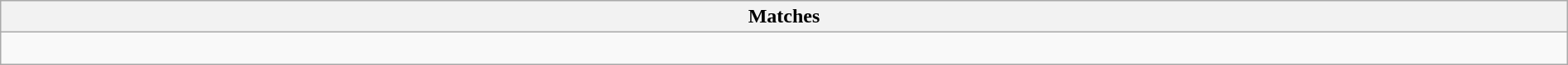<table class="wikitable collapsible collapsed" style="width:100%;">
<tr>
<th>Matches</th>
</tr>
<tr>
<td><br></td>
</tr>
</table>
